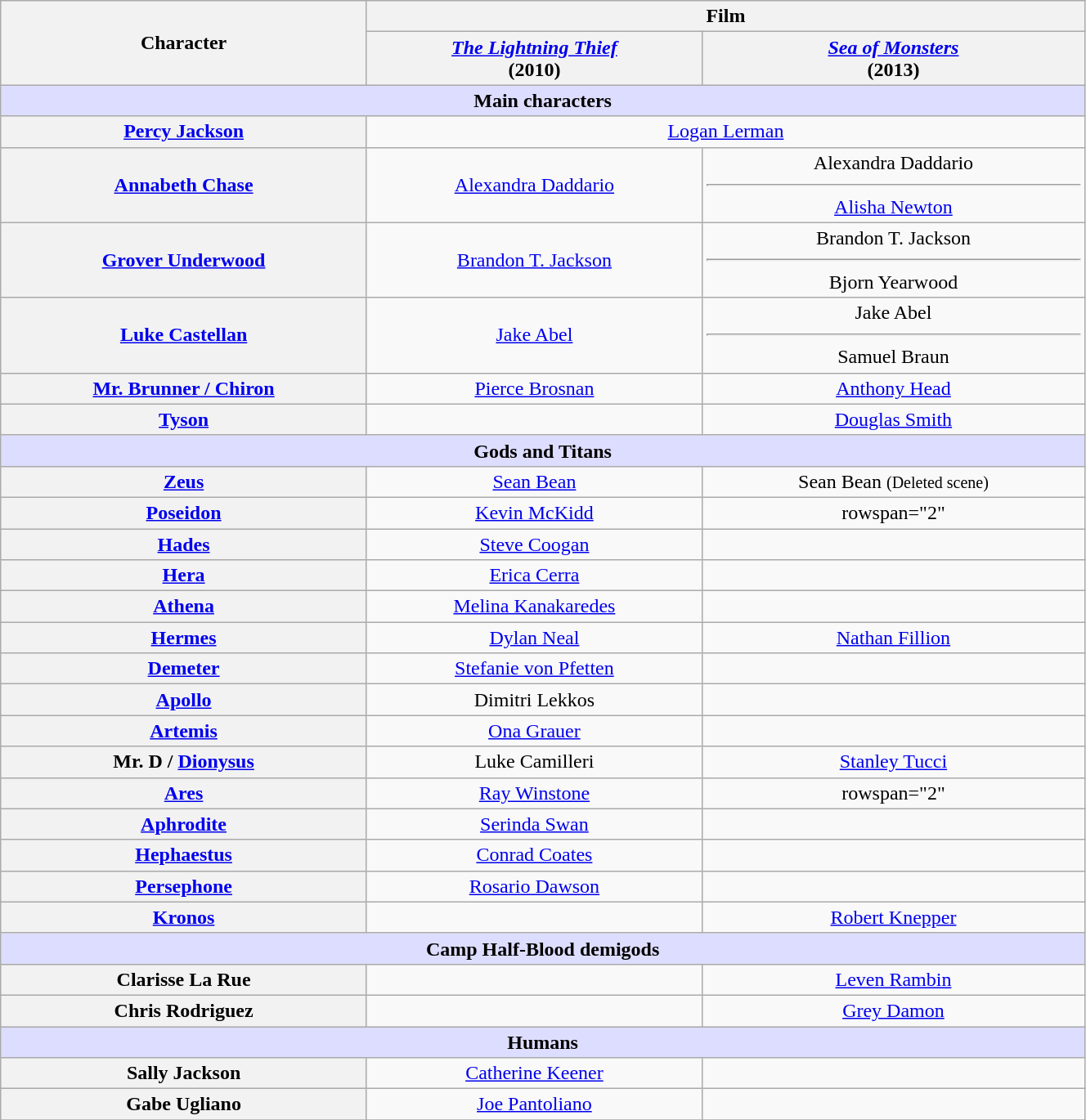<table class="wikitable" style="text-align:center; width:70%;">
<tr>
<th rowspan="2">Character</th>
<th colspan="2">Film</th>
</tr>
<tr>
<th><em><a href='#'>The Lightning Thief</a></em><br>(2010)</th>
<th><em><a href='#'>Sea of Monsters</a></em><br>(2013)</th>
</tr>
<tr>
<th colspan="3" style="background-color:#ddf;">Main characters</th>
</tr>
<tr>
<th><a href='#'>Percy Jackson</a></th>
<td colspan="2"><a href='#'>Logan Lerman</a></td>
</tr>
<tr>
<th><a href='#'>Annabeth Chase</a></th>
<td><a href='#'>Alexandra Daddario</a></td>
<td>Alexandra Daddario<hr><a href='#'>Alisha Newton</a></td>
</tr>
<tr>
<th><a href='#'>Grover Underwood</a></th>
<td><a href='#'>Brandon T. Jackson</a></td>
<td>Brandon T. Jackson<hr>Bjorn Yearwood</td>
</tr>
<tr>
<th><a href='#'>Luke Castellan</a></th>
<td><a href='#'>Jake Abel</a></td>
<td>Jake Abel<hr>Samuel Braun</td>
</tr>
<tr>
<th><a href='#'>Mr. Brunner / Chiron</a></th>
<td><a href='#'>Pierce Brosnan</a></td>
<td><a href='#'>Anthony Head</a></td>
</tr>
<tr>
<th><a href='#'>Tyson</a></th>
<td></td>
<td><a href='#'>Douglas Smith</a></td>
</tr>
<tr>
<th colspan="3" style="background-color:#ddf;">Gods and Titans</th>
</tr>
<tr>
<th><a href='#'>Zeus</a></th>
<td><a href='#'>Sean Bean</a></td>
<td>Sean Bean <small>(Deleted scene)</small></td>
</tr>
<tr>
<th><a href='#'>Poseidon</a></th>
<td><a href='#'>Kevin McKidd</a></td>
<td>rowspan="2" </td>
</tr>
<tr>
<th><a href='#'>Hades</a></th>
<td><a href='#'>Steve Coogan</a></td>
</tr>
<tr>
<th><a href='#'>Hera</a></th>
<td><a href='#'>Erica Cerra</a></td>
<td></td>
</tr>
<tr>
<th><a href='#'>Athena</a></th>
<td><a href='#'>Melina Kanakaredes</a></td>
<td></td>
</tr>
<tr>
<th><a href='#'>Hermes</a></th>
<td><a href='#'>Dylan Neal</a></td>
<td><a href='#'>Nathan Fillion</a></td>
</tr>
<tr>
<th><a href='#'>Demeter</a></th>
<td><a href='#'>Stefanie von Pfetten</a></td>
<td></td>
</tr>
<tr>
<th><a href='#'>Apollo</a></th>
<td>Dimitri Lekkos</td>
<td></td>
</tr>
<tr>
<th><a href='#'>Artemis</a></th>
<td><a href='#'>Ona Grauer</a></td>
<td></td>
</tr>
<tr>
<th>Mr. D / <a href='#'>Dionysus</a></th>
<td>Luke Camilleri</td>
<td><a href='#'>Stanley Tucci</a></td>
</tr>
<tr>
<th><a href='#'>Ares</a></th>
<td><a href='#'>Ray Winstone</a></td>
<td>rowspan="2" </td>
</tr>
<tr>
<th><a href='#'>Aphrodite</a></th>
<td><a href='#'>Serinda Swan</a></td>
</tr>
<tr>
<th><a href='#'>Hephaestus</a></th>
<td><a href='#'>Conrad Coates</a></td>
<td></td>
</tr>
<tr>
<th><a href='#'>Persephone</a></th>
<td><a href='#'>Rosario Dawson</a></td>
<td></td>
</tr>
<tr>
<th><a href='#'>Kronos</a></th>
<td></td>
<td><a href='#'>Robert Knepper</a></td>
</tr>
<tr>
<th colspan="3" style="background-color:#ddf;">Camp Half-Blood demigods</th>
</tr>
<tr>
<th>Clarisse La Rue</th>
<td></td>
<td><a href='#'>Leven Rambin</a></td>
</tr>
<tr>
<th>Chris Rodriguez</th>
<td></td>
<td><a href='#'>Grey Damon</a></td>
</tr>
<tr>
<th colspan="3" style="background-color:#ddf;">Humans</th>
</tr>
<tr>
<th>Sally Jackson</th>
<td><a href='#'>Catherine Keener</a></td>
<td></td>
</tr>
<tr>
<th>Gabe Ugliano</th>
<td><a href='#'>Joe Pantoliano</a></td>
<td></td>
</tr>
<tr>
</tr>
</table>
